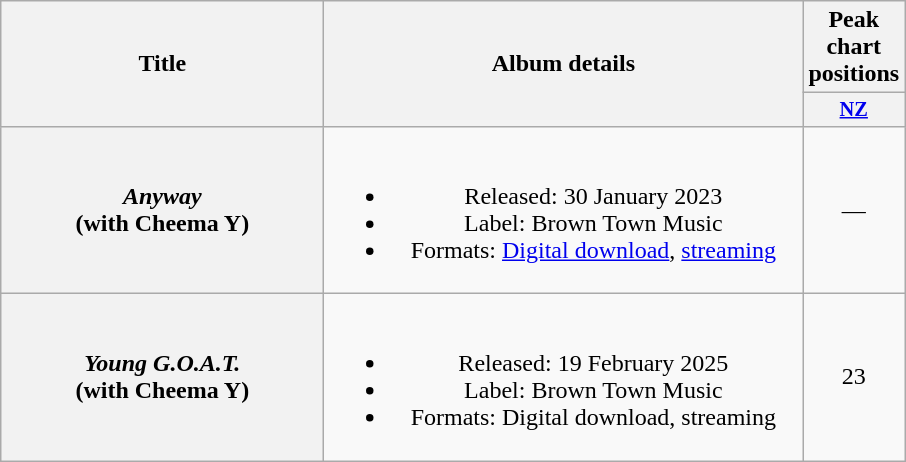<table class="wikitable plainrowheaders" style="text-align:center;">
<tr>
<th scope="col" style="width:13em;" rowspan="2">Title</th>
<th scope="col" style="width:19.5em;" rowspan="2">Album details</th>
<th scope="col" colspan="1">Peak chart positions</th>
</tr>
<tr>
<th scope="col" style="width:3em;font-size:85%;"><a href='#'>NZ</a><br></th>
</tr>
<tr>
<th scope="row"><em>Anyway</em><br><span>(with Cheema Y)</span></th>
<td><br><ul><li>Released: 30 January 2023</li><li>Label: Brown Town Music</li><li>Formats: <a href='#'>Digital download</a>, <a href='#'>streaming</a></li></ul></td>
<td>—</td>
</tr>
<tr>
<th scope="row"><em>Young G.O.A.T.</em><br><span>(with Cheema Y)</span></th>
<td><br><ul><li>Released: 19 February 2025</li><li>Label: Brown Town Music</li><li>Formats: Digital download, streaming</li></ul></td>
<td>23</td>
</tr>
</table>
